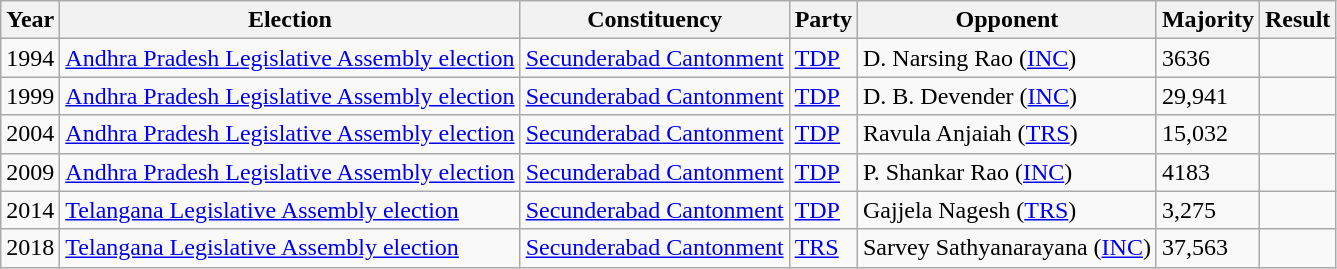<table class="wikitable">
<tr>
<th>Year</th>
<th>Election</th>
<th>Constituency</th>
<th>Party</th>
<th>Opponent</th>
<th>Majority</th>
<th>Result</th>
</tr>
<tr>
<td>1994</td>
<td><a href='#'>Andhra Pradesh Legislative Assembly election</a></td>
<td><a href='#'>Secunderabad Cantonment</a></td>
<td><a href='#'>TDP</a></td>
<td>D. Narsing Rao (<a href='#'>INC</a>)</td>
<td>3636</td>
<td></td>
</tr>
<tr>
<td>1999</td>
<td><a href='#'>Andhra Pradesh Legislative Assembly election</a></td>
<td><a href='#'>Secunderabad Cantonment</a></td>
<td><a href='#'>TDP</a></td>
<td>D. B. Devender (<a href='#'>INC</a>)</td>
<td>29,941</td>
<td></td>
</tr>
<tr>
<td>2004</td>
<td><a href='#'>Andhra Pradesh Legislative Assembly election</a></td>
<td><a href='#'>Secunderabad Cantonment</a></td>
<td><a href='#'>TDP</a></td>
<td>Ravula Anjaiah (<a href='#'>TRS</a>)</td>
<td>15,032</td>
<td></td>
</tr>
<tr>
<td>2009</td>
<td><a href='#'>Andhra Pradesh Legislative Assembly election</a></td>
<td><a href='#'>Secunderabad Cantonment</a></td>
<td><a href='#'>TDP</a></td>
<td>P. Shankar Rao (<a href='#'>INC</a>)</td>
<td>4183</td>
<td></td>
</tr>
<tr>
<td>2014</td>
<td><a href='#'>Telangana Legislative Assembly election</a></td>
<td><a href='#'>Secunderabad Cantonment</a></td>
<td><a href='#'>TDP</a></td>
<td>Gajjela Nagesh (<a href='#'>TRS</a>)</td>
<td>3,275</td>
<td></td>
</tr>
<tr>
<td>2018</td>
<td><a href='#'>Telangana Legislative Assembly election</a></td>
<td><a href='#'>Secunderabad Cantonment</a></td>
<td><a href='#'>TRS</a></td>
<td>Sarvey Sathyanarayana (<a href='#'>INC</a>)</td>
<td>37,563</td>
<td></td>
</tr>
</table>
